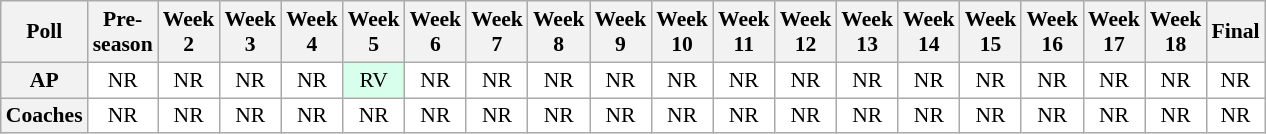<table class="wikitable" style="white-space:nowrap;font-size:90%">
<tr>
<th>Poll</th>
<th>Pre-<br>season</th>
<th>Week<br>2</th>
<th>Week<br>3</th>
<th>Week<br>4</th>
<th>Week<br>5</th>
<th>Week<br>6</th>
<th>Week<br>7</th>
<th>Week<br>8</th>
<th>Week<br>9</th>
<th>Week<br>10</th>
<th>Week<br>11</th>
<th>Week<br>12</th>
<th>Week<br>13</th>
<th>Week<br>14</th>
<th>Week<br>15</th>
<th>Week<br>16</th>
<th>Week<br>17</th>
<th>Week<br>18</th>
<th>Final</th>
</tr>
<tr style="text-align:center;">
<th>AP</th>
<td style="background:#FFF;">NR</td>
<td style="background:#FFF;">NR</td>
<td style="background:#FFF;">NR</td>
<td style="background:#FFF;">NR</td>
<td style="background:#D8FFEB;">RV</td>
<td style="background:#FFF;">NR</td>
<td style="background:#FFF;">NR</td>
<td style="background:#FFF;">NR</td>
<td style="background:#FFF;">NR</td>
<td style="background:#FFF;">NR</td>
<td style="background:#FFF;">NR</td>
<td style="background:#FFF;">NR</td>
<td style="background:#FFF;">NR</td>
<td style="background:#FFF;">NR</td>
<td style="background:#FFF;">NR</td>
<td style="background:#FFF;">NR</td>
<td style="background:#FFF;">NR</td>
<td style="background:#FFF;">NR</td>
<td style="background:#FFF;">NR</td>
</tr>
<tr style="text-align:center;">
<th>Coaches</th>
<td style="background:#FFF;">NR</td>
<td style="background:#FFF;">NR</td>
<td style="background:#FFF;">NR</td>
<td style="background:#FFF;">NR</td>
<td style="background:#FFF;">NR</td>
<td style="background:#FFF;">NR</td>
<td style="background:#FFF;">NR</td>
<td style="background:#FFF;">NR</td>
<td style="background:#FFF;">NR</td>
<td style="background:#FFF;">NR</td>
<td style="background:#FFF;">NR</td>
<td style="background:#FFF;">NR</td>
<td style="background:#FFF;">NR</td>
<td style="background:#FFF;">NR</td>
<td style="background:#FFF;">NR</td>
<td style="background:#FFF;">NR</td>
<td style="background:#FFF;">NR</td>
<td style="background:#FFF;">NR</td>
<td style="background:#FFF;">NR</td>
</tr>
</table>
